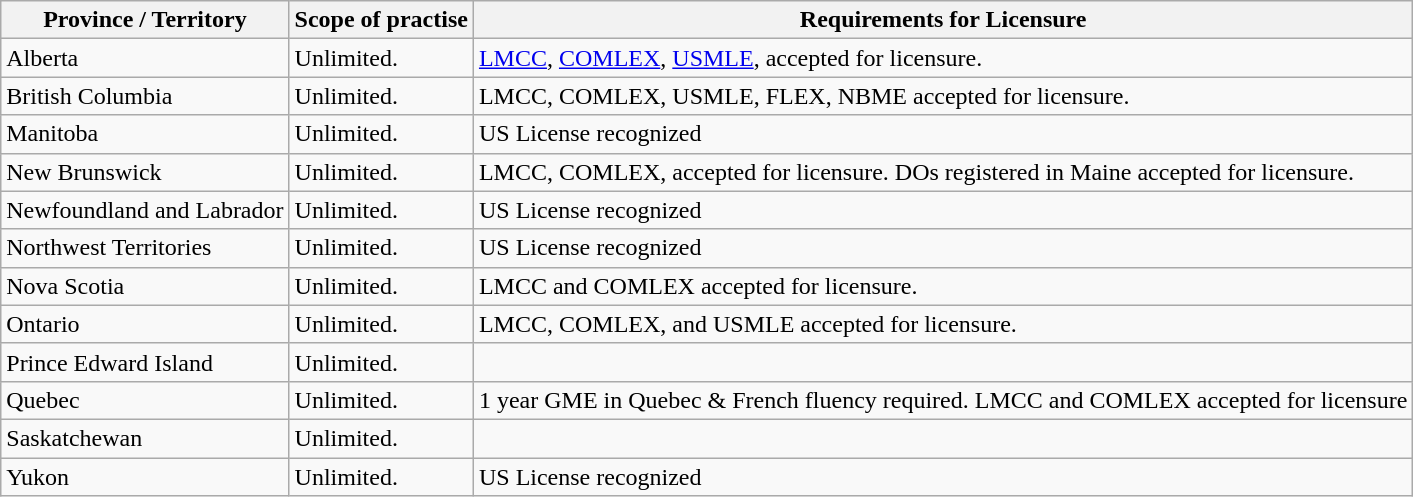<table class="wikitable">
<tr>
<th>Province / Territory</th>
<th>Scope of practise</th>
<th>Requirements for Licensure</th>
</tr>
<tr>
<td>Alberta</td>
<td>Unlimited.</td>
<td><a href='#'>LMCC</a>, <a href='#'>COMLEX</a>, <a href='#'>USMLE</a>, accepted for licensure.</td>
</tr>
<tr>
<td>British Columbia</td>
<td>Unlimited.</td>
<td>LMCC, COMLEX, USMLE, FLEX, NBME accepted for licensure.</td>
</tr>
<tr>
<td>Manitoba</td>
<td>Unlimited.</td>
<td>US License recognized</td>
</tr>
<tr>
<td>New Brunswick</td>
<td>Unlimited.</td>
<td>LMCC, COMLEX, accepted for licensure.  DOs registered in Maine accepted for licensure.</td>
</tr>
<tr>
<td>Newfoundland and Labrador</td>
<td>Unlimited.</td>
<td>US License recognized</td>
</tr>
<tr>
<td>Northwest Territories</td>
<td>Unlimited.</td>
<td>US License recognized</td>
</tr>
<tr>
<td>Nova Scotia</td>
<td>Unlimited.</td>
<td>LMCC and COMLEX accepted for licensure.</td>
</tr>
<tr>
<td>Ontario</td>
<td>Unlimited.</td>
<td>LMCC, COMLEX, and USMLE accepted for licensure.</td>
</tr>
<tr>
<td>Prince Edward Island</td>
<td>Unlimited.</td>
<td></td>
</tr>
<tr>
<td>Quebec</td>
<td>Unlimited.</td>
<td>1 year GME in Quebec & French fluency required. LMCC and COMLEX accepted for licensure</td>
</tr>
<tr>
<td>Saskatchewan</td>
<td>Unlimited.</td>
<td></td>
</tr>
<tr>
<td>Yukon</td>
<td>Unlimited.</td>
<td>US License recognized</td>
</tr>
</table>
